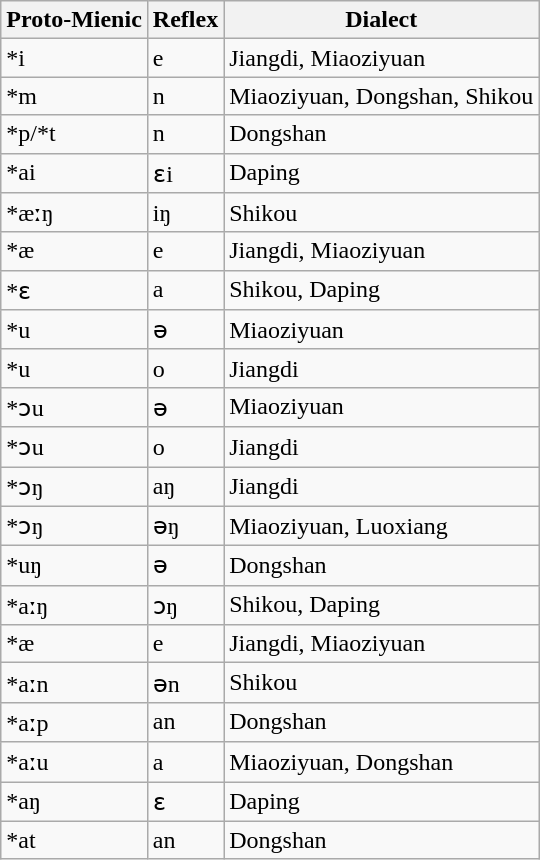<table class="wikitable sortable">
<tr>
<th>Proto-Mienic</th>
<th>Reflex</th>
<th>Dialect</th>
</tr>
<tr>
<td>*i</td>
<td>e</td>
<td>Jiangdi, Miaoziyuan</td>
</tr>
<tr>
<td>*m</td>
<td>n</td>
<td>Miaoziyuan, Dongshan, Shikou</td>
</tr>
<tr>
<td>*p/*t</td>
<td>n</td>
<td>Dongshan</td>
</tr>
<tr>
<td>*ai</td>
<td>ɛi</td>
<td>Daping</td>
</tr>
<tr>
<td>*æːŋ</td>
<td>iŋ</td>
<td>Shikou</td>
</tr>
<tr>
<td>*æ</td>
<td>e</td>
<td>Jiangdi, Miaoziyuan</td>
</tr>
<tr>
<td>*ɛ</td>
<td>a</td>
<td>Shikou, Daping</td>
</tr>
<tr>
<td>*u</td>
<td>ə</td>
<td>Miaoziyuan</td>
</tr>
<tr>
<td>*u</td>
<td>o</td>
<td>Jiangdi</td>
</tr>
<tr>
<td>*ɔu</td>
<td>ə</td>
<td>Miaoziyuan</td>
</tr>
<tr>
<td>*ɔu</td>
<td>o</td>
<td>Jiangdi</td>
</tr>
<tr>
<td>*ɔŋ</td>
<td>aŋ</td>
<td>Jiangdi</td>
</tr>
<tr>
<td>*ɔŋ</td>
<td>əŋ</td>
<td>Miaoziyuan, Luoxiang</td>
</tr>
<tr>
<td>*uŋ</td>
<td>ə</td>
<td>Dongshan</td>
</tr>
<tr>
<td>*aːŋ</td>
<td>ɔŋ</td>
<td>Shikou, Daping</td>
</tr>
<tr>
<td>*æ</td>
<td>e</td>
<td>Jiangdi, Miaoziyuan</td>
</tr>
<tr>
<td>*aːn</td>
<td>ən</td>
<td>Shikou</td>
</tr>
<tr>
<td>*aːp</td>
<td>an</td>
<td>Dongshan</td>
</tr>
<tr>
<td>*aːu</td>
<td>a</td>
<td>Miaoziyuan, Dongshan</td>
</tr>
<tr>
<td>*aŋ</td>
<td>ɛ</td>
<td>Daping</td>
</tr>
<tr>
<td>*at</td>
<td>an</td>
<td>Dongshan</td>
</tr>
</table>
